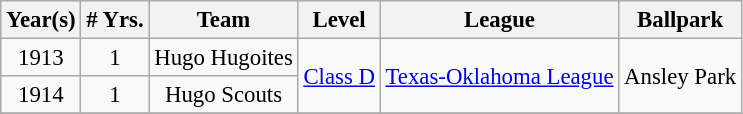<table class="wikitable" style="text-align:center; font-size: 95%;">
<tr>
<th>Year(s)</th>
<th># Yrs.</th>
<th>Team</th>
<th>Level</th>
<th>League</th>
<th>Ballpark</th>
</tr>
<tr>
<td>1913</td>
<td>1</td>
<td>Hugo Hugoites</td>
<td rowspan=2><a href='#'>Class D</a></td>
<td rowspan=2><a href='#'>Texas-Oklahoma League</a></td>
<td rowspan=2>Ansley Park</td>
</tr>
<tr>
<td>1914</td>
<td>1</td>
<td>Hugo Scouts</td>
</tr>
<tr>
</tr>
</table>
